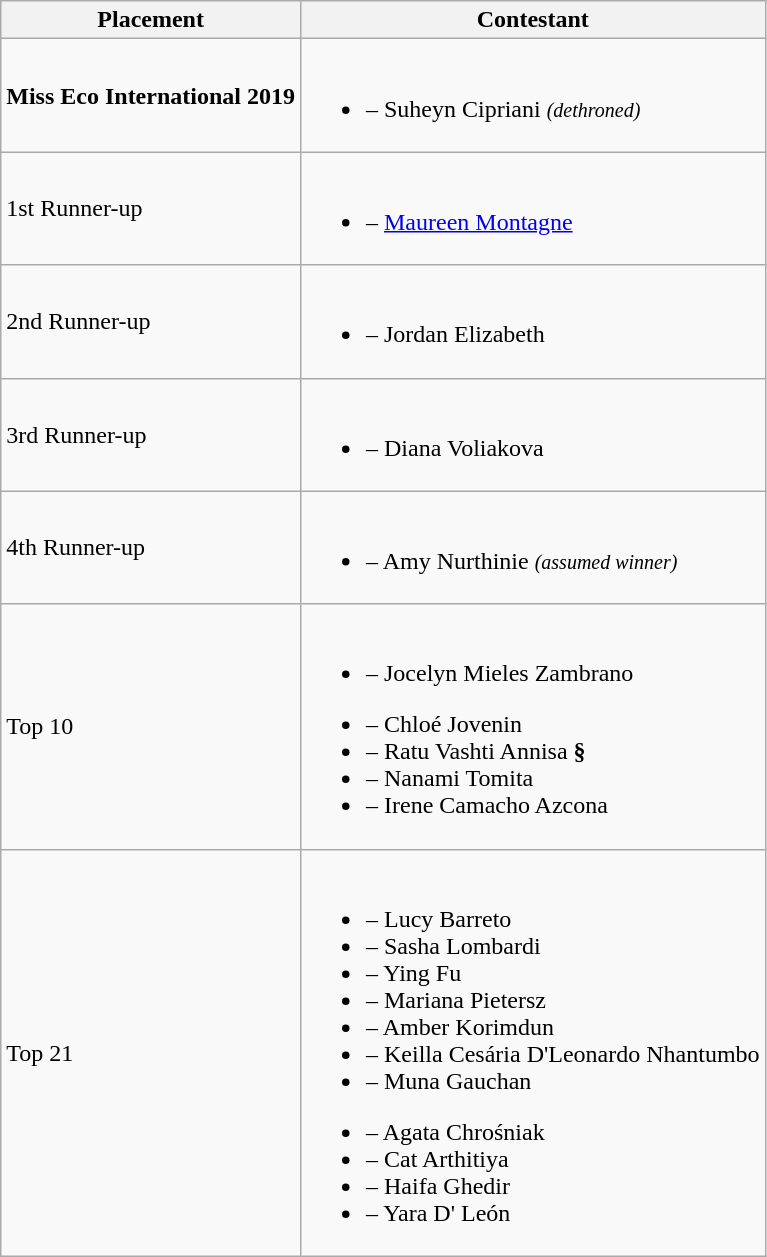<table class="wikitable sortable">
<tr>
<th>Placement</th>
<th>Contestant</th>
</tr>
<tr>
<td><strong>Miss Eco International 2019</strong></td>
<td><br><ul><li> – Suheyn Cipriani <small><em>(dethroned)</em></small></li></ul></td>
</tr>
<tr>
<td>1st Runner-up</td>
<td><br><ul><li> – <a href='#'>Maureen Montagne</a></li></ul></td>
</tr>
<tr>
<td>2nd Runner-up</td>
<td><br><ul><li> – Jordan Elizabeth</li></ul></td>
</tr>
<tr>
<td>3rd Runner-up</td>
<td><br><ul><li> – Diana Voliakova</li></ul></td>
</tr>
<tr>
<td>4th Runner-up</td>
<td><br><ul><li> – Amy Nurthinie<strong></strong> <small><em>(assumed winner)</em></small></li></ul></td>
</tr>
<tr>
<td>Top 10</td>
<td><br><ul><li> – Jocelyn Mieles Zambrano</li></ul><ul><li> – Chloé Jovenin</li><li> – Ratu Vashti Annisa <strong>§</strong></li><li> – Nanami Tomita</li><li> – Irene Camacho Azcona</li></ul></td>
</tr>
<tr>
<td>Top 21</td>
<td><br><ul><li> – Lucy Barreto</li><li> – Sasha Lombardi</li><li> – Ying Fu</li><li> – Mariana Pietersz</li><li> – Amber Korimdun</li><li> – Keilla Cesária D'Leonardo Nhantumbo</li><li> – Muna Gauchan</li></ul><ul><li> – Agata Chrośniak</li><li> – Cat Arthitiya</li><li> – Haifa Ghedir</li><li> – Yara D' León</li></ul></td>
</tr>
</table>
